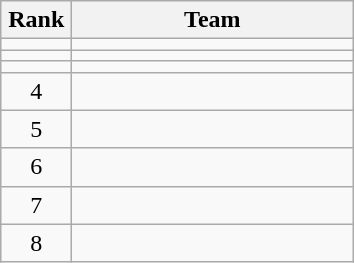<table class="wikitable" style="text-align: center;">
<tr>
<th width=40>Rank</th>
<th width=180>Team</th>
</tr>
<tr align=center>
<td></td>
<td style="text-align:left;"></td>
</tr>
<tr align=center>
<td></td>
<td style="text-align:left;"></td>
</tr>
<tr align=center>
<td></td>
<td style="text-align:left;"></td>
</tr>
<tr align=center>
<td>4</td>
<td style="text-align:left;"></td>
</tr>
<tr align=center>
<td>5</td>
<td style="text-align:left;"></td>
</tr>
<tr align=center>
<td>6</td>
<td style="text-align:left;"></td>
</tr>
<tr align=center>
<td>7</td>
<td style="text-align:left;"></td>
</tr>
<tr align=center>
<td>8</td>
<td style="text-align:left;"></td>
</tr>
</table>
